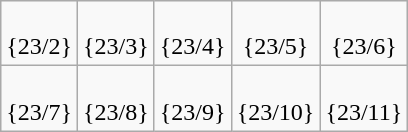<table class="wikitable">
<tr align=center>
<td><br>{23/2}</td>
<td><br>{23/3}</td>
<td><br>{23/4}</td>
<td><br>{23/5}</td>
<td><br>{23/6}</td>
</tr>
<tr align=center>
<td><br>{23/7}</td>
<td><br>{23/8}</td>
<td><br>{23/9}</td>
<td><br>{23/10}</td>
<td><br>{23/11}</td>
</tr>
</table>
